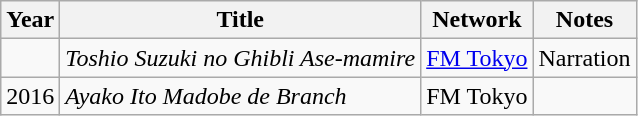<table class="wikitable">
<tr>
<th>Year</th>
<th>Title</th>
<th>Network</th>
<th>Notes</th>
</tr>
<tr>
<td></td>
<td><em>Toshio Suzuki no Ghibli Ase-mamire</em></td>
<td><a href='#'>FM Tokyo</a></td>
<td>Narration</td>
</tr>
<tr>
<td>2016</td>
<td><em>Ayako Ito Madobe de Branch</em></td>
<td>FM Tokyo</td>
<td></td>
</tr>
</table>
